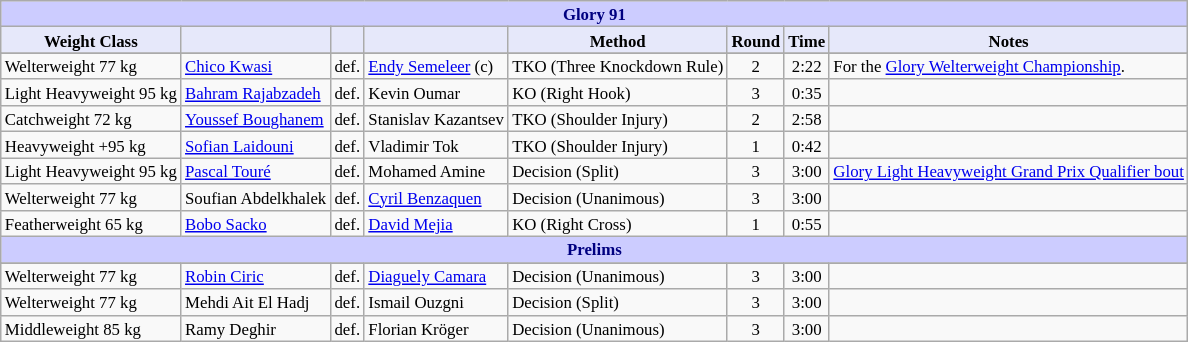<table class="wikitable" style="font-size: 70%;">
<tr>
<th colspan="8" style="background-color: #ccf; color: #000080; text-align: center;"><strong>Glory 91</strong></th>
</tr>
<tr>
<th colspan="1" style="background-color: #E6E8FA; color: #000000; text-align: center;">Weight Class</th>
<th colspan="1" style="background-color: #E6E8FA; color: #000000; text-align: center;"></th>
<th colspan="1" style="background-color: #E6E8FA; color: #000000; text-align: center;"></th>
<th colspan="1" style="background-color: #E6E8FA; color: #000000; text-align: center;"></th>
<th colspan="1" style="background-color: #E6E8FA; color: #000000; text-align: center;">Method</th>
<th colspan="1" style="background-color: #E6E8FA; color: #000000; text-align: center;">Round</th>
<th colspan="1" style="background-color: #E6E8FA; color: #000000; text-align: center;">Time</th>
<th colspan="1" style="background-color: #E6E8FA; color: #000000; text-align: center;">Notes</th>
</tr>
<tr>
</tr>
<tr>
<td>Welterweight 77 kg</td>
<td> <a href='#'>Chico Kwasi</a></td>
<td align=center>def.</td>
<td> <a href='#'>Endy Semeleer</a> (c)</td>
<td>TKO (Three Knockdown Rule)</td>
<td align=center>2</td>
<td align=center>2:22</td>
<td>For the <a href='#'>Glory Welterweight Championship</a>.</td>
</tr>
<tr>
<td>Light Heavyweight 95 kg</td>
<td> <a href='#'>Bahram Rajabzadeh</a></td>
<td align=center>def.</td>
<td> Kevin Oumar</td>
<td>KO (Right Hook)</td>
<td align=center>3</td>
<td align=center>0:35</td>
<td></td>
</tr>
<tr>
<td>Catchweight 72 kg</td>
<td> <a href='#'>Youssef Boughanem</a></td>
<td align=center>def.</td>
<td> Stanislav Kazantsev</td>
<td>TKO (Shoulder Injury)</td>
<td align=center>2</td>
<td align=center>2:58</td>
<td></td>
</tr>
<tr>
<td>Heavyweight +95 kg</td>
<td> <a href='#'>Sofian Laidouni</a></td>
<td align=center>def.</td>
<td> Vladimir Tok</td>
<td>TKO (Shoulder Injury)</td>
<td align=center>1</td>
<td align=center>0:42</td>
<td></td>
</tr>
<tr>
<td>Light Heavyweight 95 kg</td>
<td> <a href='#'>Pascal Touré</a></td>
<td align=center>def.</td>
<td> Mohamed Amine</td>
<td>Decision (Split)</td>
<td align=center>3</td>
<td align=center>3:00</td>
<td><a href='#'>Glory Light Heavyweight Grand Prix Qualifier bout</a></td>
</tr>
<tr>
<td>Welterweight 77 kg</td>
<td> Soufian Abdelkhalek</td>
<td align=center>def.</td>
<td> <a href='#'>Cyril Benzaquen</a></td>
<td>Decision (Unanimous)</td>
<td align=center>3</td>
<td align=center>3:00</td>
<td></td>
</tr>
<tr>
<td>Featherweight 65 kg</td>
<td> <a href='#'>Bobo Sacko</a></td>
<td align=center>def.</td>
<td> <a href='#'>David Mejia</a></td>
<td>KO (Right Cross)</td>
<td align=center>1</td>
<td align=center>0:55</td>
<td></td>
</tr>
<tr>
<th colspan="8" style="background-color: #ccf; color: #000080; text-align: center;"><strong>Prelims</strong></th>
</tr>
<tr>
</tr>
<tr>
<td>Welterweight 77 kg</td>
<td> <a href='#'>Robin Ciric</a></td>
<td align=center>def.</td>
<td> <a href='#'>Diaguely Camara</a></td>
<td>Decision (Unanimous)</td>
<td align=center>3</td>
<td align=center>3:00</td>
<td></td>
</tr>
<tr>
<td>Welterweight 77 kg</td>
<td> Mehdi Ait El Hadj</td>
<td align=center>def.</td>
<td> Ismail  Ouzgni</td>
<td>Decision (Split)</td>
<td align=center>3</td>
<td align=center>3:00</td>
<td></td>
</tr>
<tr>
<td>Middleweight 85 kg</td>
<td> Ramy Deghir</td>
<td align=center>def.</td>
<td> Florian Kröger</td>
<td>Decision (Unanimous)</td>
<td align=center>3</td>
<td align=center>3:00</td>
<td></td>
</tr>
</table>
